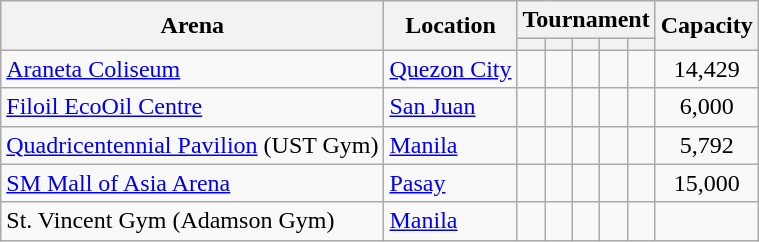<table class="wikitable">
<tr>
<th rowspan="2">Arena</th>
<th rowspan="2">Location</th>
<th colspan="5">Tournament</th>
<th rowspan="2">Capacity</th>
</tr>
<tr>
<th></th>
<th></th>
<th></th>
<th></th>
<th></th>
</tr>
<tr>
<td><a href='#'>Araneta Coliseum</a></td>
<td><a href='#'>Quezon City</a></td>
<td align="center"></td>
<td align="center"></td>
<td align="center"></td>
<td align="center"></td>
<td align="center"></td>
<td align="center">14,429</td>
</tr>
<tr>
<td><a href='#'>Filoil EcoOil Centre</a></td>
<td><a href='#'>San Juan</a></td>
<td align="center"></td>
<td align="center"></td>
<td align="center"></td>
<td align="center"></td>
<td align="center"></td>
<td align="center">6,000</td>
</tr>
<tr>
<td><a href='#'>Quadricentennial Pavilion</a> (UST Gym)</td>
<td><a href='#'>Manila</a></td>
<td align="center"></td>
<td align="center"></td>
<td align="center"></td>
<td align="center"></td>
<td align="center"></td>
<td align="center">5,792</td>
</tr>
<tr>
<td><a href='#'>SM Mall of Asia Arena</a></td>
<td><a href='#'>Pasay</a></td>
<td align="center"></td>
<td align="center"></td>
<td align="center"></td>
<td align="center"></td>
<td align="center"></td>
<td align="center">15,000</td>
</tr>
<tr>
<td>St. Vincent Gym (Adamson Gym)</td>
<td><a href='#'>Manila</a></td>
<td align="center"></td>
<td align="center"></td>
<td align="center"></td>
<td align="center"></td>
<td align="center"></td>
<td align="center"></td>
</tr>
</table>
